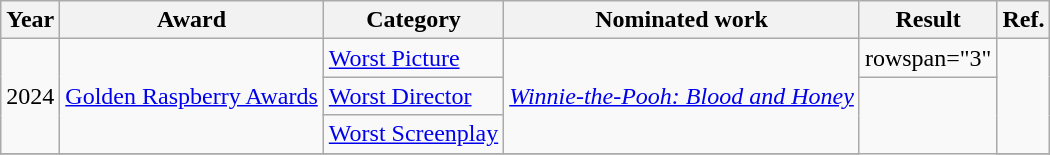<table class="wikitable sortable">
<tr>
<th>Year</th>
<th>Award</th>
<th>Category</th>
<th>Nominated work</th>
<th>Result</th>
<th>Ref.</th>
</tr>
<tr>
<td rowspan="3" align="center">2024</td>
<td rowspan="3"><a href='#'>Golden Raspberry Awards</a></td>
<td><a href='#'>Worst Picture</a></td>
<td rowspan="3"><em><a href='#'>Winnie-the-Pooh: Blood and Honey</a></em></td>
<td>rowspan="3" </td>
<td rowspan="3" align="center"></td>
</tr>
<tr>
<td><a href='#'>Worst Director</a></td>
</tr>
<tr>
<td><a href='#'>Worst Screenplay</a></td>
</tr>
<tr>
</tr>
</table>
